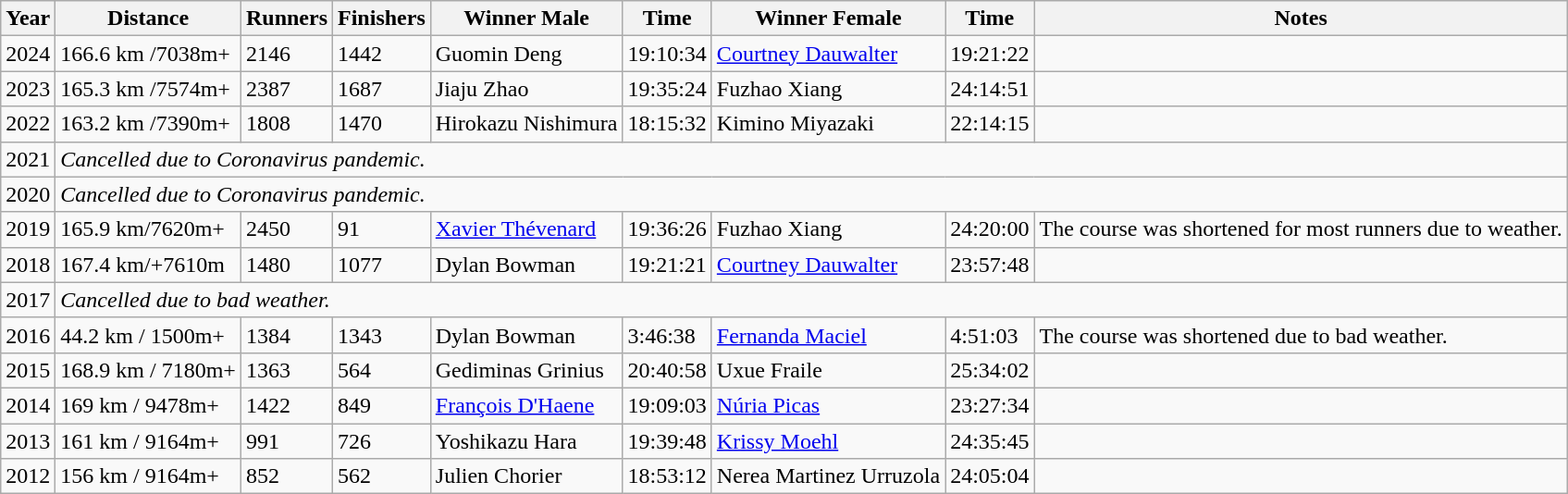<table class="wikitable sortable">
<tr>
<th>Year</th>
<th>Distance</th>
<th>Runners</th>
<th>Finishers</th>
<th>Winner Male</th>
<th>Time</th>
<th>Winner Female</th>
<th>Time</th>
<th>Notes</th>
</tr>
<tr>
<td>2024</td>
<td>166.6 km /7038m+</td>
<td>2146</td>
<td>1442</td>
<td>Guomin Deng </td>
<td>19:10:34</td>
<td><a href='#'>Courtney Dauwalter</a> </td>
<td>19:21:22</td>
<td></td>
</tr>
<tr>
<td>2023</td>
<td>165.3 km /7574m+</td>
<td>2387</td>
<td>1687</td>
<td>Jiaju Zhao </td>
<td>19:35:24</td>
<td>Fuzhao Xiang </td>
<td>24:14:51</td>
<td></td>
</tr>
<tr>
<td>2022</td>
<td>163.2 km /7390m+</td>
<td>1808</td>
<td>1470</td>
<td>Hirokazu Nishimura </td>
<td>18:15:32</td>
<td>Kimino Miyazaki </td>
<td>22:14:15</td>
<td></td>
</tr>
<tr>
<td>2021</td>
<td colspan="8"><em>Cancelled due to Coronavirus pandemic.</em></td>
</tr>
<tr>
<td>2020</td>
<td colspan="8"><em>Cancelled due to Coronavirus pandemic.</em></td>
</tr>
<tr>
<td>2019</td>
<td>165.9 km/7620m+</td>
<td>2450</td>
<td>91</td>
<td><a href='#'>Xavier Thévenard</a> </td>
<td>19:36:26</td>
<td>Fuzhao Xiang </td>
<td>24:20:00</td>
<td> The course was shortened for most runners due to weather.</td>
</tr>
<tr>
<td>2018</td>
<td>167.4 km/+7610m</td>
<td>1480</td>
<td>1077</td>
<td>Dylan Bowman </td>
<td>19:21:21</td>
<td><a href='#'>Courtney Dauwalter</a> </td>
<td>23:57:48</td>
<td></td>
</tr>
<tr>
<td>2017</td>
<td colspan="8"><em>Cancelled due to bad weather.</em></td>
</tr>
<tr>
<td>2016</td>
<td>44.2 km / 1500m+</td>
<td>1384</td>
<td>1343</td>
<td>Dylan Bowman </td>
<td>3:46:38</td>
<td><a href='#'>Fernanda Maciel</a> </td>
<td>4:51:03</td>
<td> The course was shortened due to bad weather.</td>
</tr>
<tr>
<td>2015</td>
<td>168.9 km / 7180m+</td>
<td>1363</td>
<td>564</td>
<td>Gediminas Grinius </td>
<td>20:40:58</td>
<td>Uxue Fraile </td>
<td>25:34:02</td>
<td></td>
</tr>
<tr>
<td>2014</td>
<td>169 km / 9478m+</td>
<td>1422</td>
<td>849</td>
<td><a href='#'>François D'Haene</a> </td>
<td>19:09:03</td>
<td><a href='#'>Núria Picas</a> </td>
<td>23:27:34</td>
<td></td>
</tr>
<tr>
<td>2013</td>
<td>161 km / 9164m+</td>
<td>991</td>
<td>726</td>
<td>Yoshikazu Hara </td>
<td>19:39:48</td>
<td><a href='#'>Krissy Moehl</a> </td>
<td>24:35:45</td>
<td></td>
</tr>
<tr>
<td>2012</td>
<td>156 km / 9164m+</td>
<td>852</td>
<td>562</td>
<td>Julien Chorier </td>
<td>18:53:12</td>
<td>Nerea Martinez Urruzola </td>
<td>24:05:04</td>
<td></td>
</tr>
</table>
